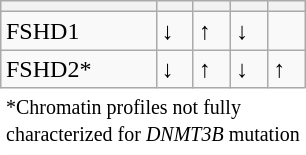<table class="wikitable" style="float:right">
<tr>
<th></th>
<th></th>
<th></th>
<th></th>
<th></th>
</tr>
<tr>
<td>FSHD1</td>
<td>↓</td>
<td>↑</td>
<td>↓</td>
<td></td>
</tr>
<tr>
<td>FSHD2*</td>
<td>↓</td>
<td>↑</td>
<td>↓</td>
<td>↑</td>
</tr>
<tr>
<td colspan = "5" style='border: 1px solid white; background: #ffffff;'><small>*Chromatin profiles not fully<br> characterized for <em>DNMT3B</em> mutation</small></td>
</tr>
</table>
